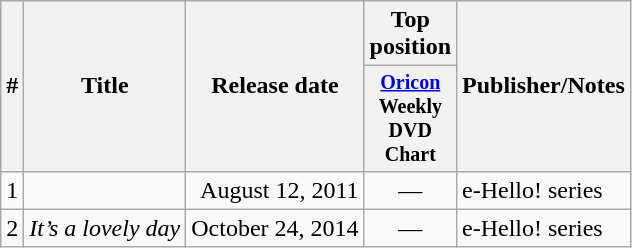<table class="wikitable" style="text-align:center">
<tr bgcolor="#CCCCCC">
<th rowspan="2">#</th>
<th rowspan="2">Title</th>
<th rowspan="2">Release date</th>
<th colspan="1">Top position</th>
<th rowspan="2">Publisher/Notes</th>
</tr>
<tr style="font-size:smaller;">
<th width="35"><a href='#'>Oricon</a><br>Weekly<br>DVD<br>Chart</th>
</tr>
<tr>
<td>1</td>
<td align="left"></td>
<td align="right">August 12, 2011</td>
<td align="center">—</td>
<td align="left">e-Hello! series</td>
</tr>
<tr>
<td>2</td>
<td align="left"><em>It’s a lovely day</em></td>
<td align="right">October 24, 2014</td>
<td align="center">—</td>
<td align="left">e-Hello! series</td>
</tr>
</table>
